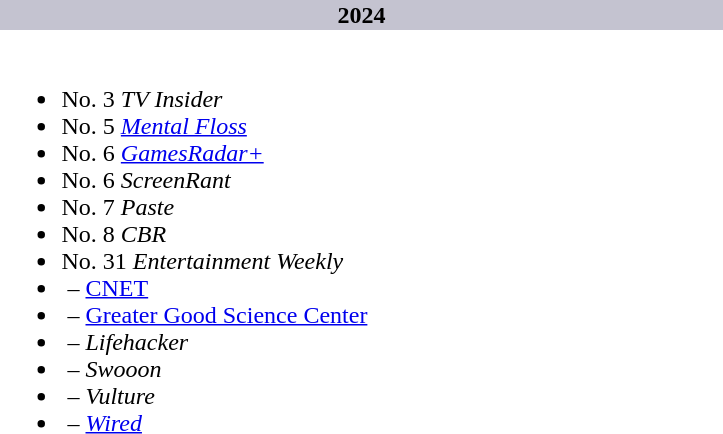<table class="collapsible collapsed">
<tr>
<th style="width:30em; background:#C4C3D0; text-align:center">2024</th>
</tr>
<tr>
<td colspan=><br><ul><li>No. 3 <em>TV Insider</em></li><li>No. 5  <em><a href='#'>Mental Floss</a></em></li><li>No. 6 <em><a href='#'>GamesRadar+</a></em></li><li>No. 6 <em>ScreenRant</em></li><li>No. 7 <em>Paste</em></li><li>No. 8 <em>CBR</em></li><li>No. 31 <em>Entertainment Weekly</em></li><li> – <a href='#'>CNET</a></li><li> – <a href='#'>Greater Good Science Center</a></li><li> – <em>Lifehacker</em></li><li> – <em>Swooon</em></li><li> – <em>Vulture</em></li><li> – <em><a href='#'>Wired</a></em></li></ul></td>
</tr>
</table>
